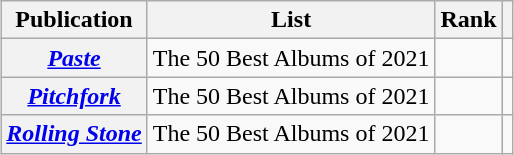<table class="wikitable mw-collapsible sortable plainrowheaders" style="margin-left: auto; margin-right: auto; border: none;">
<tr>
<th scope="col">Publication</th>
<th scope="col" class="unsortable">List</th>
<th scope="col" data-sort-type="number">Rank</th>
<th scope="col" class="unsortable"></th>
</tr>
<tr>
<th scope="row"><em><a href='#'>Paste</a></em></th>
<td>The 50 Best Albums of 2021</td>
<td></td>
<td></td>
</tr>
<tr>
<th scope="row"><em><a href='#'>Pitchfork</a></em></th>
<td>The 50 Best Albums of 2021</td>
<td></td>
<td></td>
</tr>
<tr>
<th scope="row"><em><a href='#'>Rolling Stone</a></em></th>
<td>The 50 Best Albums of 2021</td>
<td></td>
<td></td>
</tr>
</table>
